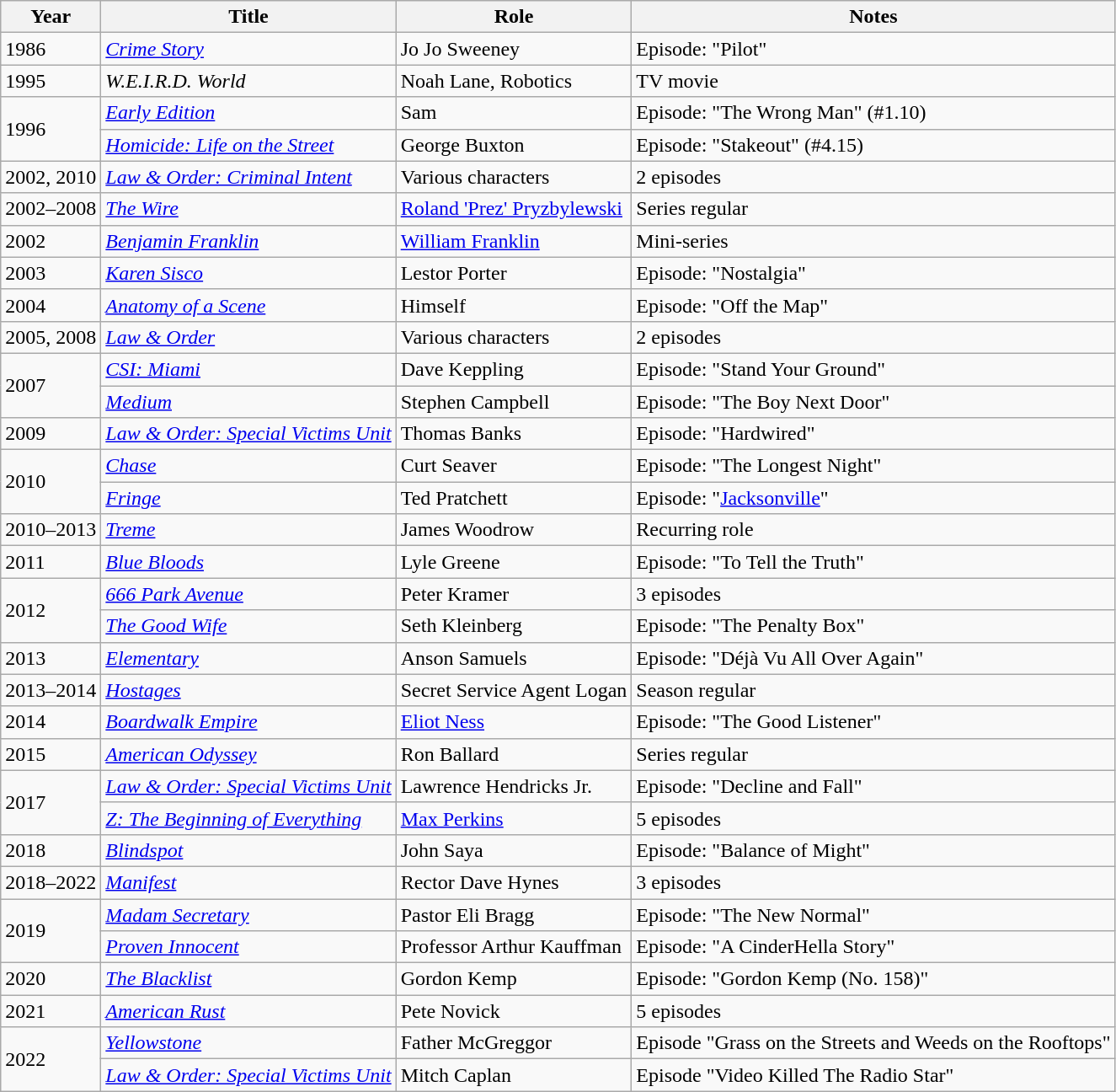<table class="wikitable sortable">
<tr>
<th>Year</th>
<th>Title</th>
<th>Role</th>
<th>Notes</th>
</tr>
<tr>
<td>1986</td>
<td><em><a href='#'>Crime Story</a></em></td>
<td>Jo Jo Sweeney</td>
<td>Episode: "Pilot"</td>
</tr>
<tr>
<td>1995</td>
<td><em>W.E.I.R.D. World</em></td>
<td>Noah Lane, Robotics</td>
<td>TV movie</td>
</tr>
<tr>
<td rowspan="2">1996</td>
<td><em><a href='#'>Early Edition</a></em></td>
<td>Sam</td>
<td>Episode: "The Wrong Man" (#1.10)</td>
</tr>
<tr>
<td><em><a href='#'>Homicide: Life on the Street</a></em></td>
<td>George Buxton</td>
<td>Episode: "Stakeout" (#4.15)</td>
</tr>
<tr>
<td>2002, 2010</td>
<td><em><a href='#'>Law & Order: Criminal Intent</a></em></td>
<td>Various characters</td>
<td>2 episodes</td>
</tr>
<tr>
<td>2002–2008</td>
<td><em><a href='#'>The Wire</a></em></td>
<td><a href='#'>Roland 'Prez' Pryzbylewski</a></td>
<td>Series regular</td>
</tr>
<tr>
<td>2002</td>
<td><em><a href='#'>Benjamin Franklin</a></em></td>
<td><a href='#'>William Franklin</a></td>
<td>Mini-series</td>
</tr>
<tr>
<td>2003</td>
<td><em><a href='#'>Karen Sisco</a></em></td>
<td>Lestor Porter</td>
<td>Episode: "Nostalgia"</td>
</tr>
<tr>
<td>2004</td>
<td><em><a href='#'>Anatomy of a Scene</a></em></td>
<td>Himself</td>
<td>Episode: "Off the Map"</td>
</tr>
<tr>
<td>2005, 2008</td>
<td><em><a href='#'>Law & Order</a></em></td>
<td>Various characters</td>
<td>2 episodes</td>
</tr>
<tr>
<td rowspan="2">2007</td>
<td><em><a href='#'>CSI: Miami</a></em></td>
<td>Dave Keppling</td>
<td>Episode: "Stand Your Ground"</td>
</tr>
<tr>
<td><em><a href='#'>Medium</a></em></td>
<td>Stephen  Campbell</td>
<td>Episode: "The Boy Next Door"</td>
</tr>
<tr>
<td>2009</td>
<td><em><a href='#'>Law & Order: Special Victims Unit</a></em></td>
<td>Thomas Banks</td>
<td>Episode: "Hardwired"</td>
</tr>
<tr>
<td rowspan="2">2010</td>
<td><em><a href='#'>Chase</a></em></td>
<td>Curt Seaver</td>
<td>Episode: "The Longest Night"</td>
</tr>
<tr>
<td><em><a href='#'>Fringe</a></em></td>
<td>Ted Pratchett</td>
<td>Episode: "<a href='#'>Jacksonville</a>"</td>
</tr>
<tr>
<td>2010–2013</td>
<td><em><a href='#'>Treme</a></em></td>
<td>James Woodrow</td>
<td>Recurring role</td>
</tr>
<tr>
<td>2011</td>
<td><em><a href='#'>Blue Bloods</a></em></td>
<td>Lyle Greene</td>
<td>Episode: "To Tell the Truth"</td>
</tr>
<tr>
<td rowspan="2">2012</td>
<td><em><a href='#'>666 Park Avenue</a></em></td>
<td>Peter Kramer</td>
<td>3 episodes</td>
</tr>
<tr>
<td><em><a href='#'>The Good Wife</a></em></td>
<td>Seth Kleinberg</td>
<td>Episode: "The Penalty Box"</td>
</tr>
<tr>
<td>2013</td>
<td><em><a href='#'>Elementary</a></em></td>
<td>Anson Samuels</td>
<td>Episode: "Déjà Vu All Over Again"</td>
</tr>
<tr>
<td>2013–2014</td>
<td><em><a href='#'>Hostages</a></em></td>
<td>Secret Service Agent Logan</td>
<td>Season regular</td>
</tr>
<tr>
<td>2014</td>
<td><em><a href='#'>Boardwalk Empire</a></em></td>
<td><a href='#'>Eliot Ness</a></td>
<td>Episode: "The Good Listener"</td>
</tr>
<tr>
<td>2015</td>
<td><em><a href='#'>American Odyssey</a></em></td>
<td>Ron Ballard</td>
<td>Series regular</td>
</tr>
<tr>
<td rowspan="2">2017</td>
<td><em><a href='#'>Law & Order: Special Victims Unit</a></em></td>
<td>Lawrence Hendricks Jr.</td>
<td>Episode: "Decline and Fall"</td>
</tr>
<tr>
<td><em><a href='#'>Z: The Beginning of Everything</a></em></td>
<td><a href='#'>Max Perkins</a></td>
<td>5 episodes</td>
</tr>
<tr>
<td>2018</td>
<td><em><a href='#'>Blindspot</a></em></td>
<td>John Saya</td>
<td>Episode: "Balance of Might"</td>
</tr>
<tr>
<td>2018–2022</td>
<td><em><a href='#'>Manifest</a></em></td>
<td>Rector Dave Hynes</td>
<td>3 episodes</td>
</tr>
<tr>
<td rowspan="2">2019</td>
<td><em><a href='#'>Madam Secretary</a></em></td>
<td>Pastor Eli Bragg</td>
<td>Episode: "The New Normal"</td>
</tr>
<tr>
<td><em><a href='#'>Proven Innocent</a></em></td>
<td>Professor Arthur Kauffman</td>
<td>Episode: "A CinderHella Story"</td>
</tr>
<tr>
<td>2020</td>
<td><em><a href='#'>The Blacklist</a></em></td>
<td>Gordon Kemp</td>
<td>Episode: "Gordon Kemp (No. 158)"</td>
</tr>
<tr>
<td>2021</td>
<td><em><a href='#'>American Rust</a></em></td>
<td>Pete Novick</td>
<td>5 episodes</td>
</tr>
<tr>
<td rowspan="2">2022</td>
<td><em><a href='#'>Yellowstone</a></em></td>
<td>Father McGreggor</td>
<td>Episode "Grass on the Streets and Weeds on the Rooftops"</td>
</tr>
<tr>
<td><em><a href='#'>Law & Order: Special Victims Unit</a></em></td>
<td>Mitch Caplan</td>
<td>Episode "Video Killed The Radio Star"</td>
</tr>
</table>
